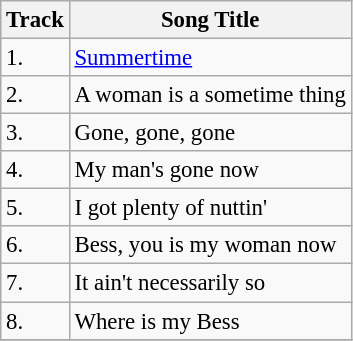<table class="wikitable" style="font-size:95%;">
<tr>
<th>Track</th>
<th>Song Title</th>
</tr>
<tr>
<td>1.</td>
<td><a href='#'>Summertime</a></td>
</tr>
<tr>
<td>2.</td>
<td>A woman is a sometime thing</td>
</tr>
<tr>
<td>3.</td>
<td>Gone, gone, gone</td>
</tr>
<tr>
<td>4.</td>
<td>My man's gone now</td>
</tr>
<tr>
<td>5.</td>
<td>I got plenty of nuttin'</td>
</tr>
<tr>
<td>6.</td>
<td>Bess, you is my woman now</td>
</tr>
<tr>
<td>7.</td>
<td>It ain't necessarily so</td>
</tr>
<tr>
<td>8.</td>
<td>Where is my Bess</td>
</tr>
<tr>
</tr>
</table>
